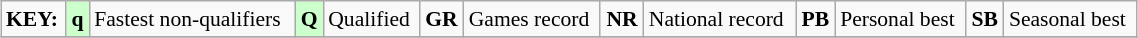<table class="wikitable" style="margin:0.5em auto; font-size:90%;position:relative;" width=60%>
<tr>
<td><strong>KEY:</strong></td>
<td bgcolor=ccffcc align=center><strong>q</strong></td>
<td>Fastest non-qualifiers</td>
<td bgcolor=ccffcc align=center><strong>Q</strong></td>
<td>Qualified</td>
<td align=center><strong>GR</strong></td>
<td>Games record</td>
<td align=center><strong>NR</strong></td>
<td>National record</td>
<td align=center><strong>PB</strong></td>
<td>Personal best</td>
<td align=center><strong>SB</strong></td>
<td>Seasonal best</td>
</tr>
<tr>
</tr>
</table>
